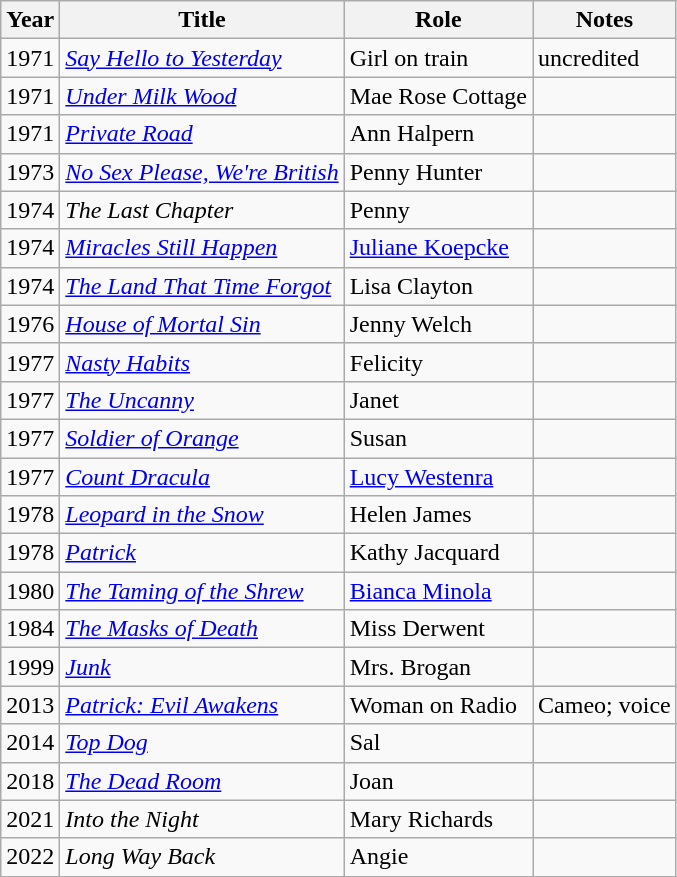<table class="wikitable sortable">
<tr>
<th>Year</th>
<th>Title</th>
<th>Role</th>
<th>Notes</th>
</tr>
<tr>
<td>1971</td>
<td><em><a href='#'>Say Hello to Yesterday</a></em></td>
<td>Girl on train</td>
<td>uncredited</td>
</tr>
<tr>
<td>1971</td>
<td><em><a href='#'>Under Milk Wood</a></em></td>
<td>Mae Rose Cottage</td>
<td></td>
</tr>
<tr>
<td>1971</td>
<td><em><a href='#'>Private Road</a></em></td>
<td>Ann Halpern</td>
<td></td>
</tr>
<tr>
<td>1973</td>
<td><em><a href='#'>No Sex Please, We're British</a></em></td>
<td>Penny Hunter</td>
<td></td>
</tr>
<tr>
<td>1974</td>
<td><em>The Last Chapter</em></td>
<td>Penny</td>
<td></td>
</tr>
<tr>
<td>1974</td>
<td><em><a href='#'>Miracles Still Happen</a></em></td>
<td><a href='#'>Juliane Koepcke</a></td>
<td></td>
</tr>
<tr>
<td>1974</td>
<td><em><a href='#'>The Land That Time Forgot</a></em></td>
<td>Lisa Clayton</td>
<td></td>
</tr>
<tr>
<td>1976</td>
<td><em><a href='#'>House of Mortal Sin</a></em></td>
<td>Jenny Welch</td>
<td></td>
</tr>
<tr>
<td>1977</td>
<td><em><a href='#'>Nasty Habits</a></em></td>
<td>Felicity</td>
<td></td>
</tr>
<tr>
<td>1977</td>
<td><em><a href='#'>The Uncanny</a></em></td>
<td>Janet</td>
<td></td>
</tr>
<tr>
<td>1977</td>
<td><em><a href='#'>Soldier of Orange</a></em></td>
<td>Susan</td>
<td></td>
</tr>
<tr>
<td>1977</td>
<td><em><a href='#'>Count Dracula</a></em></td>
<td><a href='#'>Lucy Westenra</a></td>
<td></td>
</tr>
<tr>
<td>1978</td>
<td><em><a href='#'>Leopard in the Snow</a></em></td>
<td>Helen James</td>
<td></td>
</tr>
<tr>
<td>1978</td>
<td><em><a href='#'>Patrick</a></em></td>
<td>Kathy Jacquard</td>
<td></td>
</tr>
<tr>
<td>1980</td>
<td><em><a href='#'>The Taming of the Shrew</a></em></td>
<td><a href='#'>Bianca Minola</a></td>
<td></td>
</tr>
<tr>
<td>1984</td>
<td><em><a href='#'>The Masks of Death</a></em></td>
<td>Miss Derwent</td>
<td></td>
</tr>
<tr>
<td>1999</td>
<td><em><a href='#'>Junk</a></em></td>
<td>Mrs. Brogan</td>
<td></td>
</tr>
<tr>
<td>2013</td>
<td><em><a href='#'>Patrick: Evil Awakens</a></em></td>
<td>Woman on Radio</td>
<td>Cameo; voice</td>
</tr>
<tr>
<td>2014</td>
<td><em><a href='#'>Top Dog</a></em></td>
<td>Sal</td>
<td></td>
</tr>
<tr>
<td>2018</td>
<td><em><a href='#'>The Dead Room</a></em></td>
<td>Joan</td>
<td></td>
</tr>
<tr>
<td>2021</td>
<td><em>Into the Night</em></td>
<td>Mary Richards</td>
<td></td>
</tr>
<tr>
<td>2022</td>
<td><em>Long Way Back</em></td>
<td>Angie</td>
<td></td>
</tr>
</table>
